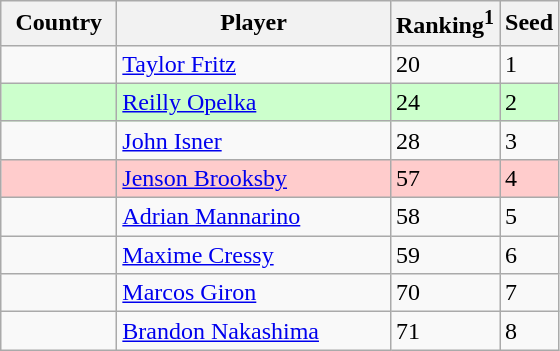<table class="sortable wikitable">
<tr>
<th width="70">Country</th>
<th width="175">Player</th>
<th>Ranking<sup>1</sup></th>
<th>Seed</th>
</tr>
<tr>
<td></td>
<td><a href='#'>Taylor Fritz</a></td>
<td>20</td>
<td>1</td>
</tr>
<tr bgcolor=#cfc>
<td></td>
<td><a href='#'>Reilly Opelka</a></td>
<td>24</td>
<td>2</td>
</tr>
<tr>
<td></td>
<td><a href='#'>John Isner</a></td>
<td>28</td>
<td>3</td>
</tr>
<tr bgcolor=#fcc>
<td></td>
<td><a href='#'>Jenson Brooksby</a></td>
<td>57</td>
<td>4</td>
</tr>
<tr>
<td></td>
<td><a href='#'>Adrian Mannarino</a></td>
<td>58</td>
<td>5</td>
</tr>
<tr>
<td></td>
<td><a href='#'>Maxime Cressy</a></td>
<td>59</td>
<td>6</td>
</tr>
<tr>
<td></td>
<td><a href='#'>Marcos Giron</a></td>
<td>70</td>
<td>7</td>
</tr>
<tr>
<td></td>
<td><a href='#'>Brandon Nakashima</a></td>
<td>71</td>
<td>8</td>
</tr>
</table>
